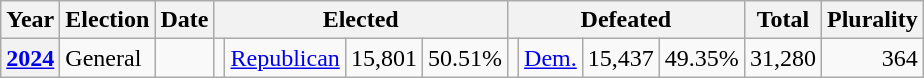<table class=wikitable>
<tr>
<th>Year</th>
<th>Election</th>
<th>Date</th>
<th ! colspan="4">Elected</th>
<th ! colspan="4">Defeated</th>
<th>Total</th>
<th>Plurality</th>
</tr>
<tr>
<th valign="top"><a href='#'>2024</a></th>
<td valign="top">General</td>
<td valign="top"></td>
<td valign="top"></td>
<td valign="top" ><a href='#'>Republican</a></td>
<td valign="top" align="right">15,801</td>
<td valign="top" align="right">50.51%</td>
<td valign="top"></td>
<td valign="top" ><a href='#'>Dem.</a></td>
<td valign="top" align="right">15,437</td>
<td valign="top" align="right">49.35%</td>
<td valign="top" align="right">31,280</td>
<td valign="top" align="right">364</td>
</tr>
</table>
